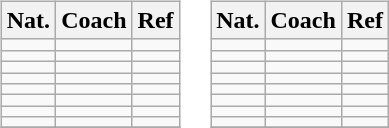<table>
<tr>
<td valign="top"><br><table class="wikitable">
<tr>
<th>Nat.</th>
<th>Coach</th>
<th>Ref</th>
</tr>
<tr>
<td></td>
<td></td>
<td></td>
</tr>
<tr>
<td></td>
<td></td>
<td></td>
</tr>
<tr>
<td></td>
<td></td>
<td></td>
</tr>
<tr>
<td></td>
<td></td>
<td></td>
</tr>
<tr>
<td></td>
<td></td>
<td></td>
</tr>
<tr>
<td></td>
<td></td>
<td></td>
</tr>
<tr>
<td></td>
<td></td>
<td></td>
</tr>
<tr>
<td></td>
<td></td>
<td></td>
</tr>
<tr>
</tr>
</table>
</td>
<td valign="top"><br><table class="wikitable">
<tr>
<th>Nat.</th>
<th>Coach</th>
<th>Ref</th>
</tr>
<tr>
<td></td>
<td></td>
<td></td>
</tr>
<tr>
<td></td>
<td></td>
<td></td>
</tr>
<tr>
<td></td>
<td></td>
<td></td>
</tr>
<tr>
<td></td>
<td></td>
<td></td>
</tr>
<tr>
<td></td>
<td></td>
<td></td>
</tr>
<tr>
<td></td>
<td></td>
<td></td>
</tr>
<tr>
<td></td>
<td></td>
<td></td>
</tr>
<tr>
<td></td>
<td></td>
<td></td>
</tr>
<tr>
</tr>
</table>
</td>
</tr>
</table>
